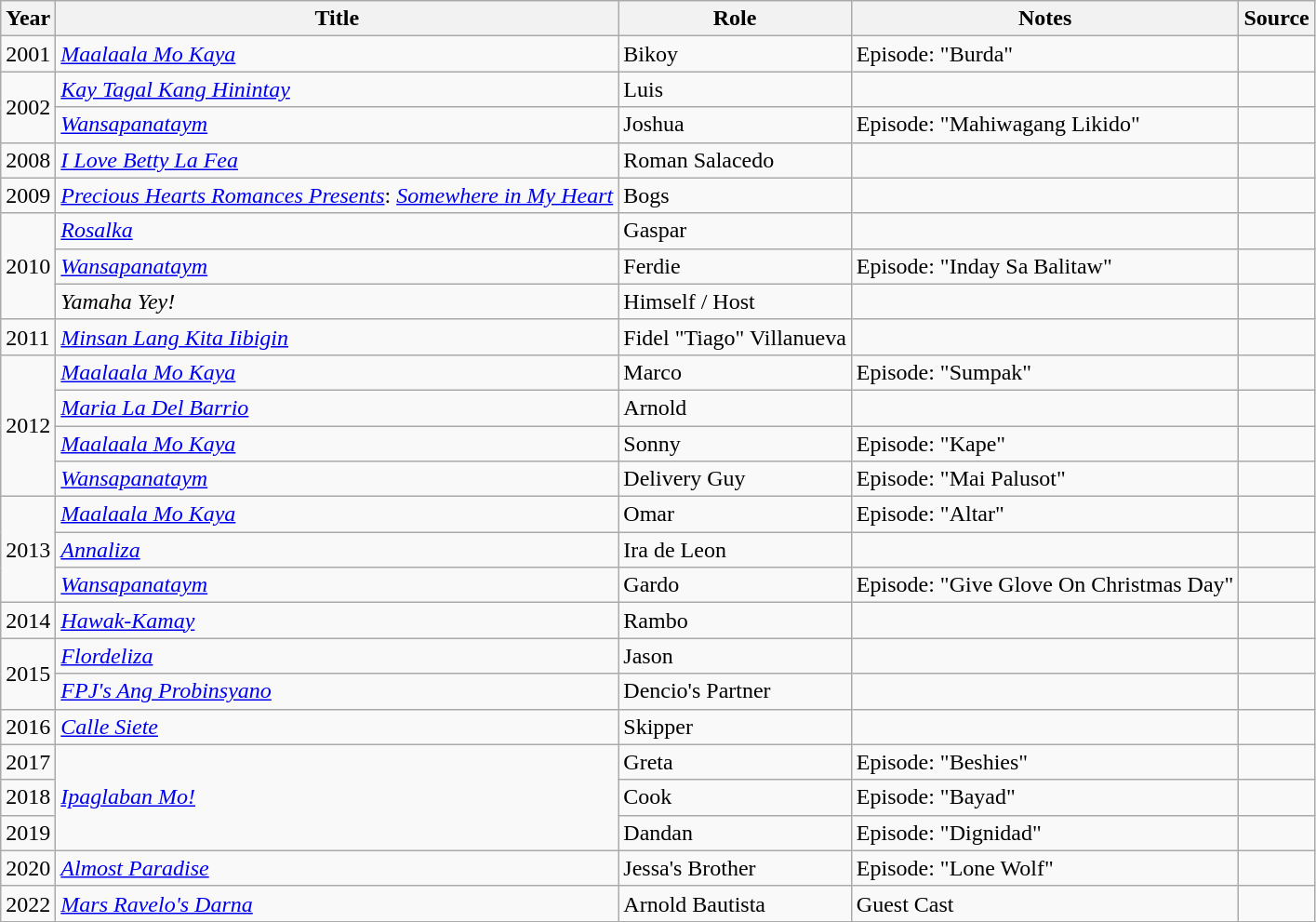<table class="wikitable sortable" >
<tr>
<th>Year</th>
<th>Title</th>
<th>Role</th>
<th class="unsortable">Notes </th>
<th class="unsortable">Source </th>
</tr>
<tr>
<td>2001</td>
<td><em><a href='#'>Maalaala Mo Kaya</a></em></td>
<td>Bikoy</td>
<td>Episode: "Burda"</td>
<td></td>
</tr>
<tr>
<td rowspan=2>2002</td>
<td><em><a href='#'>Kay Tagal Kang Hinintay</a></em></td>
<td>Luis</td>
<td></td>
<td></td>
</tr>
<tr>
<td><em><a href='#'>Wansapanataym</a></em></td>
<td>Joshua</td>
<td>Episode: "Mahiwagang Likido"</td>
<td></td>
</tr>
<tr>
<td>2008</td>
<td><em><a href='#'>I Love Betty La Fea</a> </em></td>
<td>Roman Salacedo</td>
<td></td>
<td></td>
</tr>
<tr>
<td>2009</td>
<td><em><a href='#'>Precious Hearts Romances Presents</a></em>: <em><a href='#'>Somewhere in My Heart</a></em></td>
<td>Bogs</td>
<td></td>
<td></td>
</tr>
<tr>
<td rowspan="3">2010</td>
<td><em><a href='#'>Rosalka</a></em></td>
<td>Gaspar</td>
<td></td>
<td></td>
</tr>
<tr>
<td><em><a href='#'>Wansapanataym</a></em></td>
<td>Ferdie</td>
<td>Episode: "Inday Sa Balitaw"</td>
<td></td>
</tr>
<tr>
<td><em>Yamaha Yey!</em></td>
<td>Himself / Host</td>
<td></td>
<td></td>
</tr>
<tr>
<td>2011</td>
<td><em><a href='#'>Minsan Lang Kita Iibigin</a></em></td>
<td>Fidel "Tiago" Villanueva</td>
<td></td>
<td></td>
</tr>
<tr>
<td rowspan="4">2012</td>
<td><em><a href='#'>Maalaala Mo Kaya</a></em></td>
<td>Marco</td>
<td>Episode: "Sumpak"</td>
<td></td>
</tr>
<tr>
<td><em><a href='#'>Maria La Del Barrio</a></em></td>
<td>Arnold</td>
<td></td>
<td></td>
</tr>
<tr>
<td><em><a href='#'>Maalaala Mo Kaya</a></em></td>
<td>Sonny</td>
<td>Episode: "Kape"</td>
<td></td>
</tr>
<tr>
<td><em><a href='#'>Wansapanataym</a></em></td>
<td>Delivery Guy</td>
<td>Episode: "Mai Palusot"</td>
<td></td>
</tr>
<tr>
<td rowspan="3">2013</td>
<td><em><a href='#'>Maalaala Mo Kaya</a></em></td>
<td>Omar</td>
<td>Episode: "Altar"</td>
<td></td>
</tr>
<tr>
<td><em><a href='#'>Annaliza</a></em></td>
<td>Ira de Leon</td>
<td></td>
<td></td>
</tr>
<tr>
<td><em><a href='#'>Wansapanataym</a></em></td>
<td>Gardo</td>
<td>Episode: "Give Glove On Christmas Day"</td>
<td></td>
</tr>
<tr>
<td>2014</td>
<td><em><a href='#'>Hawak-Kamay</a></em></td>
<td>Rambo</td>
<td></td>
<td></td>
</tr>
<tr>
<td rowspan="2">2015</td>
<td><em><a href='#'>Flordeliza</a></em></td>
<td>Jason</td>
<td></td>
<td></td>
</tr>
<tr>
<td><em><a href='#'>FPJ's Ang Probinsyano</a></em></td>
<td>Dencio's Partner</td>
<td></td>
<td></td>
</tr>
<tr>
<td>2016</td>
<td><em><a href='#'>Calle Siete</a></em></td>
<td>Skipper</td>
<td></td>
<td></td>
</tr>
<tr>
<td>2017</td>
<td rowspan="3"><em><a href='#'>Ipaglaban Mo!</a></em></td>
<td>Greta</td>
<td>Episode: "Beshies"</td>
<td></td>
</tr>
<tr>
<td>2018</td>
<td>Cook</td>
<td>Episode: "Bayad"</td>
<td></td>
</tr>
<tr>
<td>2019</td>
<td>Dandan</td>
<td>Episode: "Dignidad"</td>
<td></td>
</tr>
<tr>
<td>2020</td>
<td><em><a href='#'>Almost Paradise</a></em></td>
<td>Jessa's Brother</td>
<td>Episode: "Lone Wolf"</td>
<td></td>
</tr>
<tr>
<td>2022</td>
<td><em><a href='#'>Mars Ravelo's Darna</a></em></td>
<td>Arnold Bautista</td>
<td>Guest Cast</td>
<td></td>
</tr>
<tr>
</tr>
</table>
